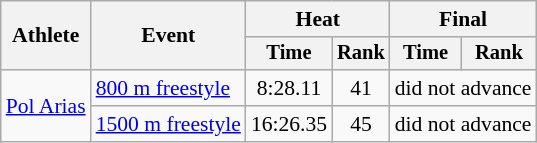<table class=wikitable style="font-size:90%">
<tr>
<th rowspan="2">Athlete</th>
<th rowspan="2">Event</th>
<th colspan="2">Heat</th>
<th colspan="2">Final</th>
</tr>
<tr style="font-size:95%">
<th>Time</th>
<th>Rank</th>
<th>Time</th>
<th>Rank</th>
</tr>
<tr align=center>
<td align=left rowspan=2><a href='#'>Pol Arias</a></td>
<td align=left><a href='#'>800 m freestyle</a></td>
<td>8:28.11</td>
<td>41</td>
<td colspan=2>did not advance</td>
</tr>
<tr align=center>
<td align=left><a href='#'>1500 m freestyle</a></td>
<td>16:26.35</td>
<td>45</td>
<td colspan=2>did not advance</td>
</tr>
</table>
